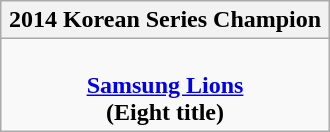<table width="220" class="wikitable" style="margin:1em auto 1em auto;">
<tr>
<th><strong>2014 Korean Series Champion</strong></th>
</tr>
<tr align="center">
<td><br><strong><a href='#'>Samsung Lions</a></strong><br><strong>(Eight title)</strong></td>
</tr>
</table>
